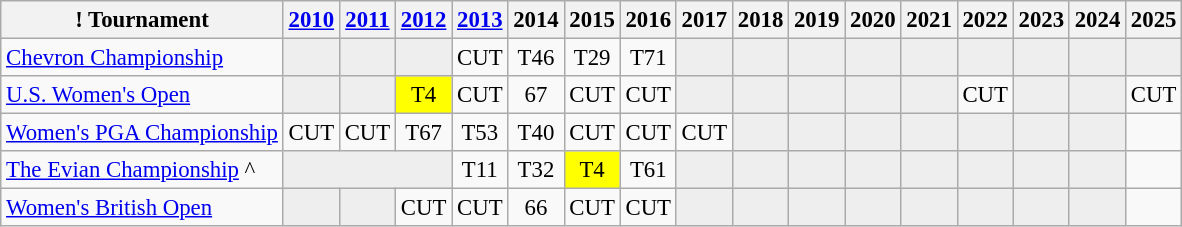<table class="wikitable" style="font-size:95%;text-align:center;">
<tr>
<th>! Tournament</th>
<th><a href='#'>2010</a></th>
<th><a href='#'>2011</a></th>
<th><a href='#'>2012</a></th>
<th><a href='#'>2013</a></th>
<th>2014</th>
<th>2015</th>
<th>2016</th>
<th>2017</th>
<th>2018</th>
<th>2019</th>
<th>2020</th>
<th>2021</th>
<th>2022</th>
<th>2023</th>
<th>2024</th>
<th>2025</th>
</tr>
<tr>
<td align=left><a href='#'>Chevron Championship</a></td>
<td style="background:#eeeeee;"></td>
<td style="background:#eeeeee;"></td>
<td style="background:#eeeeee;"></td>
<td>CUT</td>
<td>T46</td>
<td>T29</td>
<td>T71</td>
<td style="background:#eeeeee;"></td>
<td style="background:#eeeeee;"></td>
<td style="background:#eeeeee;"></td>
<td style="background:#eeeeee;"></td>
<td style="background:#eeeeee;"></td>
<td style="background:#eeeeee;"></td>
<td style="background:#eeeeee;"></td>
<td style="background:#eeeeee;"></td>
<td style="background:#eeeeee;"></td>
</tr>
<tr>
<td align=left><a href='#'>U.S. Women's Open</a></td>
<td style="background:#eeeeee;"></td>
<td style="background:#eeeeee;"></td>
<td style="background:yellow;">T4</td>
<td>CUT</td>
<td>67</td>
<td>CUT</td>
<td>CUT</td>
<td style="background:#eeeeee;"></td>
<td style="background:#eeeeee;"></td>
<td style="background:#eeeeee;"></td>
<td style="background:#eeeeee;"></td>
<td style="background:#eeeeee;"></td>
<td>CUT</td>
<td style="background:#eeeeee;"></td>
<td style="background:#eeeeee;"></td>
<td>CUT</td>
</tr>
<tr>
<td align=left><a href='#'>Women's PGA Championship</a></td>
<td>CUT</td>
<td>CUT</td>
<td>T67</td>
<td>T53</td>
<td>T40</td>
<td>CUT</td>
<td>CUT</td>
<td>CUT</td>
<td style="background:#eeeeee;"></td>
<td style="background:#eeeeee;"></td>
<td style="background:#eeeeee;"></td>
<td style="background:#eeeeee;"></td>
<td style="background:#eeeeee;"></td>
<td style="background:#eeeeee;"></td>
<td style="background:#eeeeee;"></td>
<td></td>
</tr>
<tr>
<td align=left><a href='#'>The Evian Championship</a> ^</td>
<td style="background:#eeeeee;" colspan=3></td>
<td>T11</td>
<td>T32</td>
<td style="background:yellow;">T4</td>
<td>T61</td>
<td style="background:#eeeeee;"></td>
<td style="background:#eeeeee;"></td>
<td style="background:#eeeeee;"></td>
<td style="background:#eeeeee;"></td>
<td style="background:#eeeeee;"></td>
<td style="background:#eeeeee;"></td>
<td style="background:#eeeeee;"></td>
<td style="background:#eeeeee;"></td>
<td></td>
</tr>
<tr>
<td align=left><a href='#'>Women's British Open</a></td>
<td style="background:#eeeeee;"></td>
<td style="background:#eeeeee;"></td>
<td>CUT</td>
<td>CUT</td>
<td>66</td>
<td>CUT</td>
<td>CUT</td>
<td style="background:#eeeeee;"></td>
<td style="background:#eeeeee;"></td>
<td style="background:#eeeeee;"></td>
<td style="background:#eeeeee;"></td>
<td style="background:#eeeeee;"></td>
<td style="background:#eeeeee;"></td>
<td style="background:#eeeeee;"></td>
<td style="background:#eeeeee;"></td>
<td></td>
</tr>
</table>
